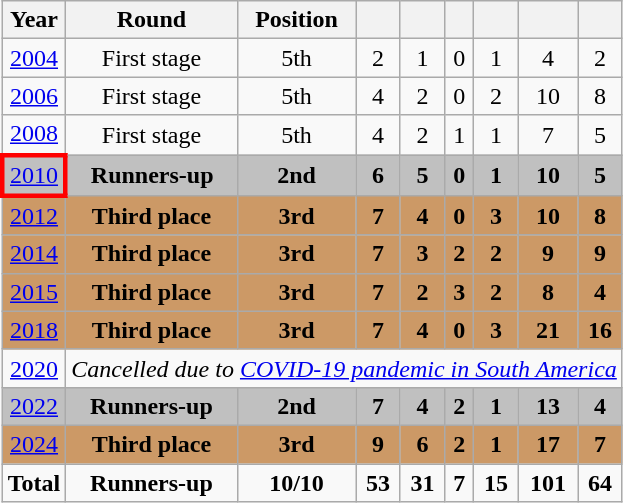<table class="wikitable" style="text-align: center;">
<tr>
<th>Year</th>
<th>Round</th>
<th>Position</th>
<th></th>
<th></th>
<th></th>
<th></th>
<th></th>
<th></th>
</tr>
<tr>
<td> <a href='#'>2004</a></td>
<td>First stage</td>
<td>5th</td>
<td>2</td>
<td>1</td>
<td>0</td>
<td>1</td>
<td>4</td>
<td>2</td>
</tr>
<tr>
<td> <a href='#'>2006</a></td>
<td>First stage</td>
<td>5th</td>
<td>4</td>
<td>2</td>
<td>0</td>
<td>2</td>
<td>10</td>
<td>8</td>
</tr>
<tr>
<td> <a href='#'>2008</a></td>
<td>First stage</td>
<td>5th</td>
<td>4</td>
<td>2</td>
<td>1</td>
<td>1</td>
<td>7</td>
<td>5</td>
</tr>
<tr style="background:silver;">
<td style="border: 3px solid red"> <a href='#'>2010</a></td>
<td><strong>Runners-up</strong></td>
<td><strong>2nd</strong></td>
<td><strong>6</strong></td>
<td><strong>5</strong></td>
<td><strong>0</strong></td>
<td><strong>1</strong></td>
<td><strong>10</strong></td>
<td><strong>5</strong></td>
</tr>
<tr style="background:#cc9966;">
<td> <a href='#'>2012</a></td>
<td><strong>Third place</strong></td>
<td><strong>3rd</strong></td>
<td><strong>7</strong></td>
<td><strong>4</strong></td>
<td><strong>0</strong></td>
<td><strong>3</strong></td>
<td><strong>10</strong></td>
<td><strong>8</strong></td>
</tr>
<tr style="background:#cc9966;">
<td> <a href='#'>2014</a></td>
<td><strong>Third place</strong></td>
<td><strong>3rd</strong></td>
<td><strong>7</strong></td>
<td><strong>3</strong></td>
<td><strong>2</strong></td>
<td><strong>2</strong></td>
<td><strong>9</strong></td>
<td><strong>9</strong></td>
</tr>
<tr style="background:#cc9966;">
<td> <a href='#'>2015</a></td>
<td><strong>Third place</strong></td>
<td><strong>3rd</strong></td>
<td><strong>7</strong></td>
<td><strong>2</strong></td>
<td><strong>3</strong></td>
<td><strong>2</strong></td>
<td><strong>8</strong></td>
<td><strong>4</strong></td>
</tr>
<tr style="background:#cc9966;">
<td> <a href='#'>2018</a></td>
<td><strong>Third place</strong></td>
<td><strong>3rd</strong></td>
<td><strong>7</strong></td>
<td><strong>4</strong></td>
<td><strong>0</strong></td>
<td><strong>3</strong></td>
<td><strong>21</strong></td>
<td><strong>16</strong></td>
</tr>
<tr>
<td> <a href='#'>2020</a></td>
<td colspan=8><em>Cancelled due to <a href='#'>COVID-19 pandemic in South America</a></em></td>
</tr>
<tr style="background:silver;">
<td> <a href='#'>2022</a></td>
<td><strong>Runners-up</strong></td>
<td><strong>2nd</strong></td>
<td><strong>7</strong></td>
<td><strong>4</strong></td>
<td><strong>2</strong></td>
<td><strong>1</strong></td>
<td><strong>13</strong></td>
<td><strong>4</strong></td>
</tr>
<tr style="background:#cc9966;">
<td> <a href='#'>2024</a></td>
<td><strong>Third place</strong></td>
<td><strong>3rd</strong></td>
<td><strong>9</strong></td>
<td><strong>6</strong></td>
<td><strong>2</strong></td>
<td><strong>1</strong></td>
<td><strong>17</strong></td>
<td><strong>7</strong></td>
</tr>
<tr>
<td><strong>Total</strong></td>
<td><strong>Runners-up</strong></td>
<td><strong>10/10</strong></td>
<td><strong>53</strong></td>
<td><strong>31</strong></td>
<td><strong>7</strong></td>
<td><strong>15</strong></td>
<td><strong>101</strong></td>
<td><strong>64</strong></td>
</tr>
</table>
